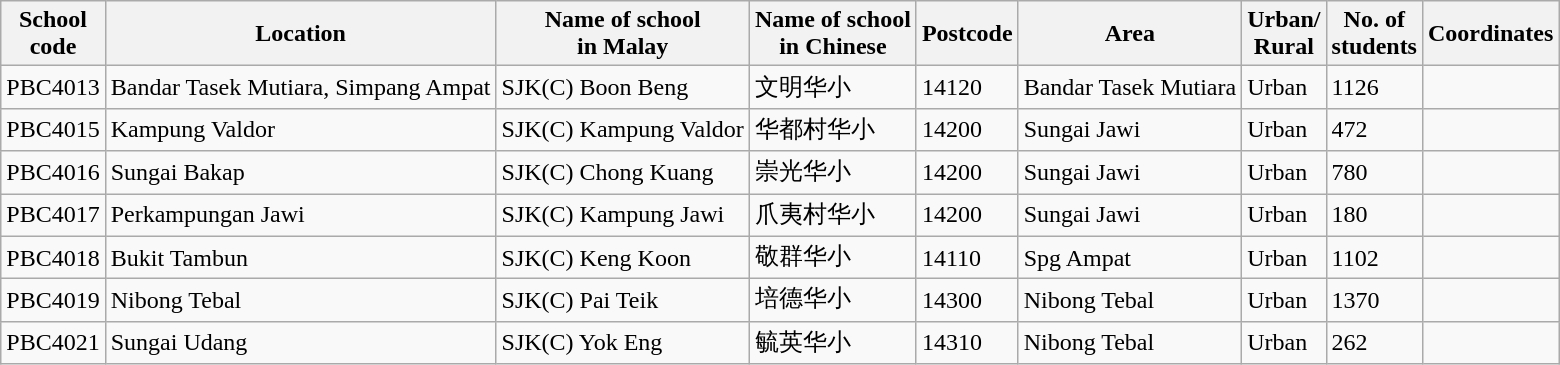<table class="wikitable sortable">
<tr>
<th>School<br>code</th>
<th>Location</th>
<th>Name of school<br>in Malay</th>
<th>Name of school<br>in Chinese</th>
<th>Postcode</th>
<th>Area</th>
<th>Urban/<br>Rural</th>
<th>No. of<br>students</th>
<th>Coordinates</th>
</tr>
<tr>
<td>PBC4013</td>
<td>Bandar Tasek Mutiara, Simpang Ampat</td>
<td>SJK(C) Boon Beng</td>
<td>文明华小</td>
<td>14120</td>
<td>Bandar Tasek Mutiara</td>
<td>Urban</td>
<td>1126</td>
<td></td>
</tr>
<tr>
<td>PBC4015</td>
<td>Kampung Valdor</td>
<td>SJK(C) Kampung Valdor</td>
<td>华都村华小</td>
<td>14200</td>
<td>Sungai Jawi</td>
<td>Urban</td>
<td>472</td>
<td></td>
</tr>
<tr>
<td>PBC4016</td>
<td>Sungai Bakap</td>
<td>SJK(C) Chong Kuang</td>
<td>崇光华小</td>
<td>14200</td>
<td>Sungai Jawi</td>
<td>Urban</td>
<td>780</td>
<td></td>
</tr>
<tr>
<td>PBC4017</td>
<td>Perkampungan Jawi</td>
<td>SJK(C) Kampung Jawi</td>
<td>爪夷村华小</td>
<td>14200</td>
<td>Sungai Jawi</td>
<td>Urban</td>
<td>180</td>
<td></td>
</tr>
<tr>
<td>PBC4018</td>
<td>Bukit Tambun</td>
<td>SJK(C) Keng Koon</td>
<td>敬群华小</td>
<td>14110</td>
<td>Spg Ampat</td>
<td>Urban</td>
<td>1102</td>
<td></td>
</tr>
<tr>
<td>PBC4019</td>
<td>Nibong Tebal</td>
<td>SJK(C) Pai Teik</td>
<td>培德华小</td>
<td>14300</td>
<td>Nibong Tebal</td>
<td>Urban</td>
<td>1370</td>
<td></td>
</tr>
<tr>
<td>PBC4021</td>
<td>Sungai Udang</td>
<td>SJK(C) Yok Eng</td>
<td>毓英华小</td>
<td>14310</td>
<td>Nibong Tebal</td>
<td>Urban</td>
<td>262</td>
<td></td>
</tr>
</table>
